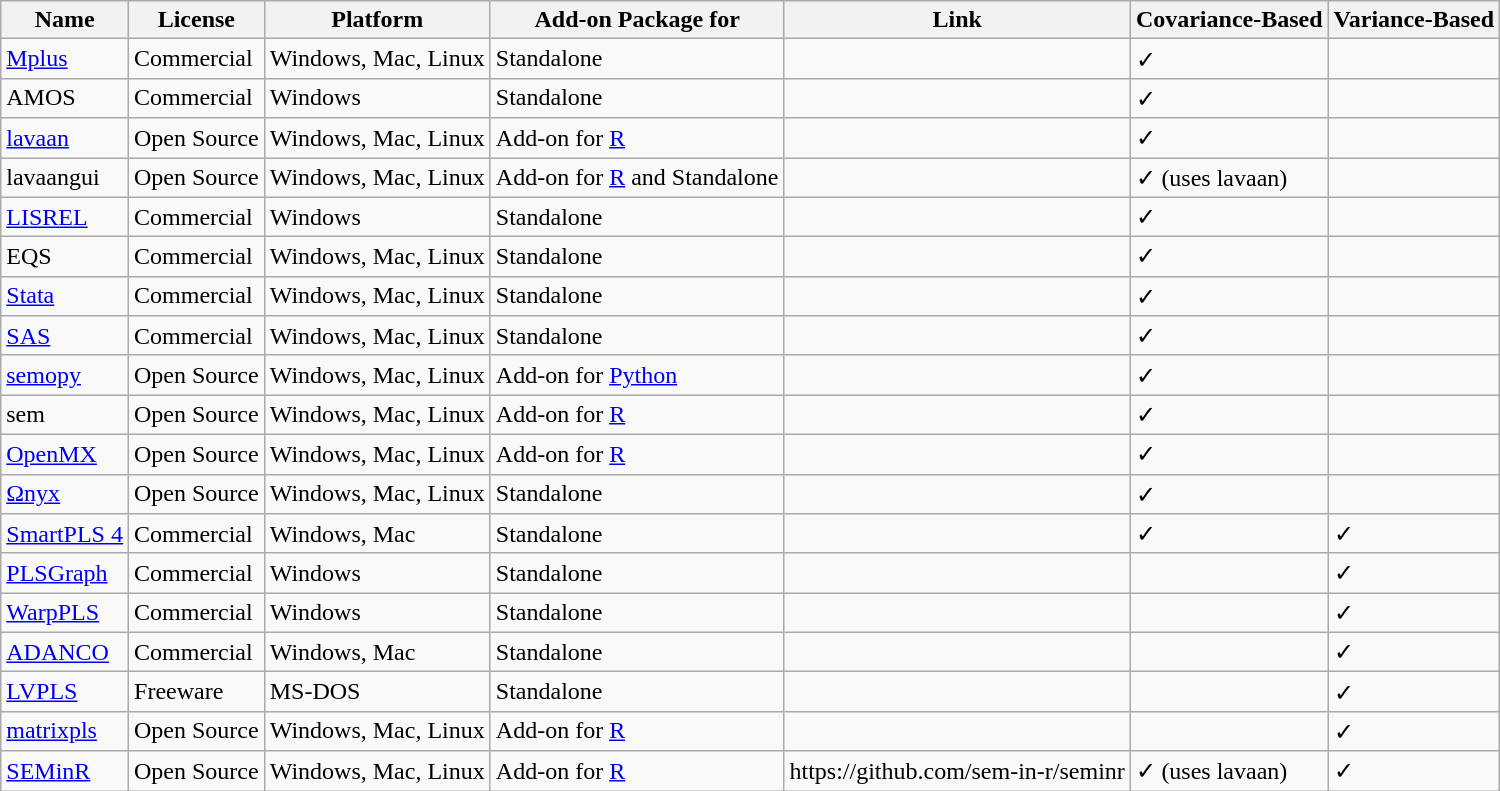<table class="wikitable sortable">
<tr>
<th>Name</th>
<th>License</th>
<th>Platform</th>
<th>Add-on Package for</th>
<th>Link</th>
<th>Covariance-Based</th>
<th>Variance-Based</th>
</tr>
<tr>
<td><a href='#'>Mplus</a></td>
<td>Commercial</td>
<td>Windows, Mac, Linux</td>
<td>Standalone</td>
<td></td>
<td>✓</td>
<td></td>
</tr>
<tr>
<td>AMOS</td>
<td>Commercial</td>
<td>Windows</td>
<td>Standalone</td>
<td></td>
<td>✓</td>
<td></td>
</tr>
<tr>
<td><a href='#'>lavaan</a></td>
<td>Open Source</td>
<td>Windows, Mac, Linux</td>
<td>Add-on for <a href='#'>R</a></td>
<td></td>
<td>✓</td>
<td></td>
</tr>
<tr>
<td>lavaangui</td>
<td>Open Source</td>
<td>Windows, Mac, Linux</td>
<td>Add-on for <a href='#'>R</a> and Standalone</td>
<td></td>
<td>✓ (uses lavaan)</td>
<td></td>
</tr>
<tr>
<td><a href='#'>LISREL</a></td>
<td>Commercial</td>
<td>Windows</td>
<td>Standalone</td>
<td></td>
<td>✓</td>
<td></td>
</tr>
<tr>
<td>EQS</td>
<td>Commercial</td>
<td>Windows, Mac, Linux</td>
<td>Standalone</td>
<td></td>
<td>✓</td>
<td></td>
</tr>
<tr>
<td><a href='#'>Stata</a></td>
<td>Commercial</td>
<td>Windows, Mac, Linux</td>
<td>Standalone</td>
<td></td>
<td>✓</td>
<td></td>
</tr>
<tr>
<td><a href='#'>SAS</a></td>
<td>Commercial</td>
<td>Windows, Mac, Linux</td>
<td>Standalone</td>
<td></td>
<td>✓</td>
<td></td>
</tr>
<tr>
<td><a href='#'>semopy</a></td>
<td>Open Source</td>
<td>Windows, Mac, Linux</td>
<td>Add-on for <a href='#'>Python</a></td>
<td></td>
<td>✓</td>
<td></td>
</tr>
<tr>
<td>sem</td>
<td>Open Source</td>
<td>Windows, Mac, Linux</td>
<td>Add-on for <a href='#'>R</a></td>
<td></td>
<td>✓</td>
<td></td>
</tr>
<tr>
<td><a href='#'>OpenMX</a></td>
<td>Open Source</td>
<td>Windows, Mac, Linux</td>
<td>Add-on for <a href='#'>R</a></td>
<td></td>
<td>✓</td>
<td></td>
</tr>
<tr>
<td><a href='#'>Ωnyx</a></td>
<td>Open Source</td>
<td>Windows, Mac, Linux</td>
<td>Standalone</td>
<td></td>
<td>✓</td>
<td></td>
</tr>
<tr>
<td><a href='#'>SmartPLS 4</a></td>
<td>Commercial</td>
<td>Windows, Mac</td>
<td>Standalone</td>
<td></td>
<td>✓</td>
<td>✓</td>
</tr>
<tr>
<td><a href='#'>PLSGraph</a></td>
<td>Commercial</td>
<td>Windows</td>
<td>Standalone</td>
<td></td>
<td></td>
<td>✓</td>
</tr>
<tr>
<td><a href='#'>WarpPLS</a></td>
<td>Commercial</td>
<td>Windows</td>
<td>Standalone</td>
<td></td>
<td></td>
<td>✓</td>
</tr>
<tr>
<td><a href='#'>ADANCO</a></td>
<td>Commercial</td>
<td>Windows, Mac</td>
<td>Standalone</td>
<td></td>
<td></td>
<td>✓</td>
</tr>
<tr>
<td><a href='#'>LVPLS</a></td>
<td>Freeware</td>
<td>MS-DOS</td>
<td>Standalone</td>
<td></td>
<td></td>
<td>✓</td>
</tr>
<tr>
<td><a href='#'>matrixpls</a></td>
<td>Open Source</td>
<td>Windows, Mac, Linux</td>
<td>Add-on for <a href='#'>R</a></td>
<td></td>
<td></td>
<td>✓</td>
</tr>
<tr>
<td><a href='#'>SEMinR</a></td>
<td>Open Source</td>
<td>Windows, Mac, Linux</td>
<td>Add-on for <a href='#'>R</a></td>
<td>https://github.com/sem-in-r/seminr</td>
<td>✓ (uses lavaan)</td>
<td>✓</td>
</tr>
</table>
